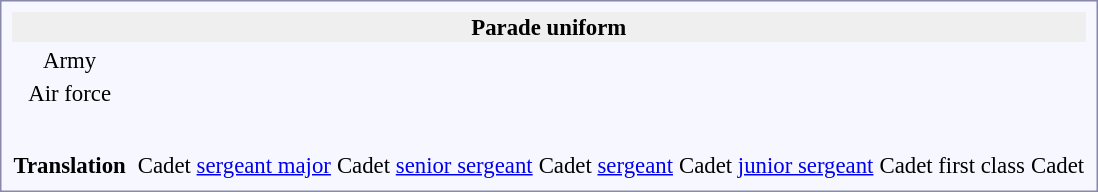<table style="border:1px solid #8888aa; background-color:#f7f8ff; padding:5px; font-size:95%; margin: 0px 12px 12px 0px;">
<tr style="background:#efefef;">
<th colspan=38>Parade uniform</th>
</tr>
<tr style="text-align:center;">
<td>Army</td>
<td colspan=6 rowspan=2></td>
<td colspan=2></td>
<td colspan=2></td>
<td colspan=6></td>
<td colspan=6></td>
<td colspan=4></td>
<td colspan=10></td>
</tr>
<tr style="text-align:center;">
<td>Air force</td>
<td colspan=2></td>
<td colspan=2></td>
<td colspan=6></td>
<td colspan=6></td>
<td colspan=4></td>
<td colspan=10></td>
</tr>
<tr style="text-align:center;">
<td></td>
<td colspan=6></td>
<td colspan=2><br></td>
<td colspan=2><br></td>
<td colspan=6><br></td>
<td colspan=6><br></td>
<td colspan=4><br></td>
<td colspan=10><br></td>
</tr>
<tr style="text-align:center;">
<td colspan=36></td>
</tr>
<tr style="text-align:center;">
<th>Translation</th>
<td colspan=6></td>
<td colspan=2>Cadet <a href='#'>sergeant major</a></td>
<td colspan=2>Cadet <a href='#'>senior sergeant</a></td>
<td colspan=6>Cadet <a href='#'>sergeant</a></td>
<td colspan=6>Cadet <a href='#'>junior sergeant</a></td>
<td colspan=4>Cadet first class</td>
<td colspan=10>Cadet</td>
</tr>
</table>
